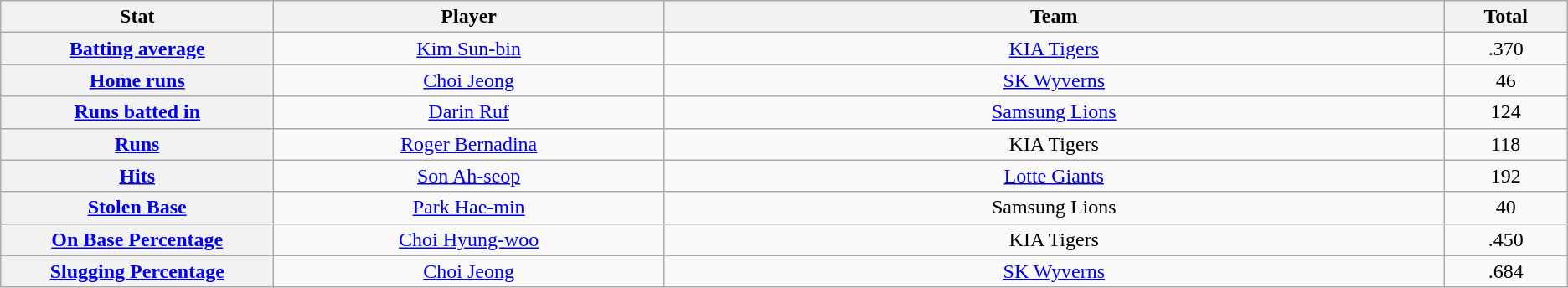<table class="wikitable" style="text-align:center;">
<tr>
<th scope="col" width="7%">Stat</th>
<th scope="col" width="10%">Player</th>
<th scope="col" width="20%">Team</th>
<th scope="col" width="3%">Total</th>
</tr>
<tr>
<th scope="row" style="text-align:center;"><a href='#'>Batting average</a></th>
<td><a href='#'>Kim Sun-bin</a></td>
<td><a href='#'>KIA Tigers</a></td>
<td>.370</td>
</tr>
<tr>
<th scope="row" style="text-align:center;"><a href='#'>Home runs</a></th>
<td><a href='#'>Choi Jeong</a></td>
<td><a href='#'>SK Wyverns</a></td>
<td>46</td>
</tr>
<tr>
<th scope="row" style="text-align:center;"><a href='#'>Runs batted in</a></th>
<td><a href='#'>Darin Ruf</a></td>
<td><a href='#'>Samsung Lions</a></td>
<td>124</td>
</tr>
<tr>
<th scope="row" style="text-align:center;"><a href='#'>Runs</a></th>
<td><a href='#'>Roger Bernadina</a></td>
<td>KIA Tigers</td>
<td>118</td>
</tr>
<tr>
<th scope="row" style="text-align:center;"><a href='#'>Hits</a></th>
<td><a href='#'>Son Ah-seop</a></td>
<td><a href='#'>Lotte Giants</a></td>
<td>192</td>
</tr>
<tr>
<th scope="row" style="text-align:center;"><a href='#'>Stolen Base</a></th>
<td><a href='#'>Park Hae-min</a></td>
<td>Samsung Lions</td>
<td>40</td>
</tr>
<tr>
<th scope="row" style="text-align:center;"><a href='#'>On Base Percentage</a></th>
<td><a href='#'>Choi Hyung-woo</a></td>
<td>KIA Tigers</td>
<td>.450</td>
</tr>
<tr>
<th scope="row" style="text-align:center;"><a href='#'>Slugging Percentage</a></th>
<td><a href='#'>Choi Jeong</a></td>
<td><a href='#'>SK Wyverns</a></td>
<td>.684</td>
</tr>
</table>
